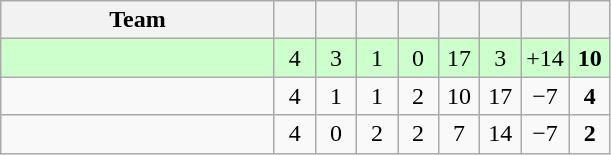<table class="wikitable" style="text-align:center">
<tr>
<th width="175">Team</th>
<th width="20"></th>
<th width="20"></th>
<th width="20"></th>
<th width="20"></th>
<th width="20"></th>
<th width="20"></th>
<th width="20"></th>
<th width="20"></th>
</tr>
<tr bgcolor=ccffcc>
<td align=left></td>
<td>4</td>
<td>3</td>
<td>1</td>
<td>0</td>
<td>17</td>
<td>3</td>
<td>+14</td>
<td><strong>10</strong></td>
</tr>
<tr>
<td align=left></td>
<td>4</td>
<td>1</td>
<td>1</td>
<td>2</td>
<td>10</td>
<td>17</td>
<td>−7</td>
<td><strong>4</strong></td>
</tr>
<tr>
<td align=left><strong></strong></td>
<td>4</td>
<td>0</td>
<td>2</td>
<td>2</td>
<td>7</td>
<td>14</td>
<td>−7</td>
<td><strong>2</strong></td>
</tr>
</table>
